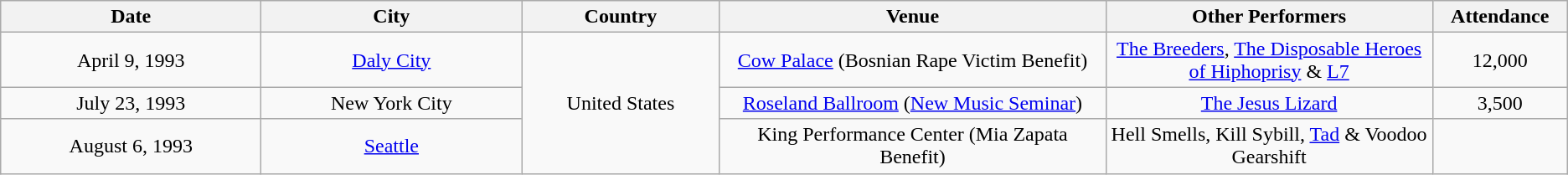<table class="wikitable" style="text-align:center;">
<tr>
<th style="width:200px;">Date</th>
<th style="width:200px;">City</th>
<th style="width:150px;">Country</th>
<th style="width:300px;">Venue</th>
<th>Other Performers</th>
<th style="width:100px;">Attendance</th>
</tr>
<tr>
<td>April 9, 1993</td>
<td><a href='#'>Daly City</a></td>
<td rowspan="3">United States</td>
<td><a href='#'>Cow Palace</a> (Bosnian Rape Victim Benefit)</td>
<td><a href='#'>The Breeders</a>, <a href='#'>The Disposable Heroes of Hiphoprisy</a> & <a href='#'>L7</a></td>
<td>12,000</td>
</tr>
<tr>
<td>July 23, 1993</td>
<td>New York City</td>
<td><a href='#'>Roseland Ballroom</a> (<a href='#'>New Music Seminar</a>)</td>
<td><a href='#'>The Jesus Lizard</a></td>
<td>3,500</td>
</tr>
<tr>
<td>August 6, 1993</td>
<td><a href='#'>Seattle</a></td>
<td>King Performance Center (Mia Zapata Benefit)</td>
<td>Hell Smells, Kill Sybill, <a href='#'>Tad</a> & Voodoo Gearshift</td>
<td></td>
</tr>
</table>
